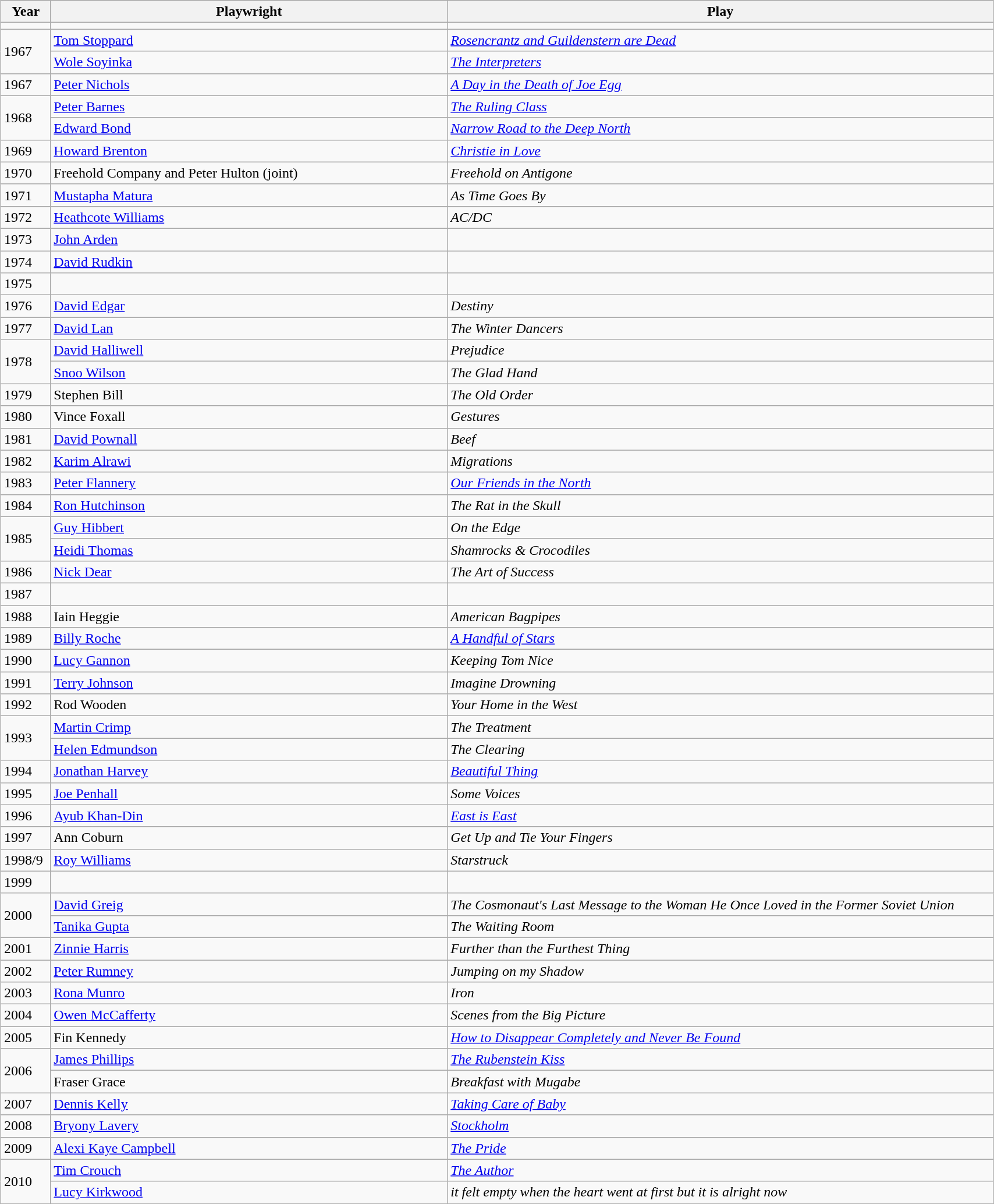<table class="wikitable" style="margin: 1em auto 1em auto;width:90%" border="1">
<tr>
<th>Year</th>
<th>Playwright</th>
<th>Play</th>
</tr>
<tr>
<td style="width:5%"></td>
<td style="width:40%"></td>
<td style="width:55%"></td>
</tr>
<tr>
<td rowspan=2>1967</td>
<td><a href='#'>Tom Stoppard</a></td>
<td><em><a href='#'>Rosencrantz and Guildenstern are Dead</a></em></td>
</tr>
<tr>
<td><a href='#'>Wole Soyinka</a></td>
<td><em><a href='#'>The Interpreters</a></em></td>
</tr>
<tr>
<td>1967</td>
<td><a href='#'>Peter Nichols</a></td>
<td><em><a href='#'>A Day in the Death of Joe Egg</a></em></td>
</tr>
<tr>
<td rowspan=2>1968</td>
<td><a href='#'>Peter Barnes</a></td>
<td><em><a href='#'>The Ruling Class</a></em></td>
</tr>
<tr>
<td><a href='#'>Edward Bond</a></td>
<td><em><a href='#'>Narrow Road to the Deep North</a></em></td>
</tr>
<tr>
<td>1969</td>
<td><a href='#'>Howard Brenton</a></td>
<td><em><a href='#'>Christie in Love</a></em></td>
</tr>
<tr>
<td>1970</td>
<td>Freehold Company and Peter Hulton (joint)</td>
<td><em>Freehold on Antigone</em></td>
</tr>
<tr>
<td>1971</td>
<td><a href='#'>Mustapha Matura</a></td>
<td><em>As Time Goes By</em></td>
</tr>
<tr>
<td>1972</td>
<td><a href='#'>Heathcote Williams</a></td>
<td><em>AC/DC</em></td>
</tr>
<tr>
<td>1973</td>
<td><a href='#'>John Arden</a></td>
<td></td>
</tr>
<tr>
<td>1974</td>
<td><a href='#'>David Rudkin</a></td>
<td></td>
</tr>
<tr>
<td>1975</td>
<td></td>
<td></td>
</tr>
<tr>
<td>1976</td>
<td><a href='#'>David Edgar</a></td>
<td><em>Destiny</em></td>
</tr>
<tr>
<td>1977</td>
<td><a href='#'>David Lan</a></td>
<td><em>The Winter Dancers</em></td>
</tr>
<tr>
<td rowspan=2>1978</td>
<td><a href='#'>David Halliwell</a></td>
<td><em>Prejudice</em></td>
</tr>
<tr>
<td><a href='#'>Snoo Wilson</a></td>
<td><em>The Glad Hand</em></td>
</tr>
<tr>
<td>1979</td>
<td>Stephen Bill</td>
<td><em>The Old Order</em></td>
</tr>
<tr>
<td>1980</td>
<td>Vince Foxall</td>
<td><em>Gestures</em></td>
</tr>
<tr>
<td>1981</td>
<td><a href='#'>David Pownall</a></td>
<td><em>Beef</em></td>
</tr>
<tr>
<td>1982</td>
<td><a href='#'>Karim Alrawi</a></td>
<td><em>Migrations</em></td>
</tr>
<tr>
<td>1983</td>
<td><a href='#'>Peter Flannery</a></td>
<td><em><a href='#'>Our Friends in the North</a></em></td>
</tr>
<tr>
<td>1984</td>
<td><a href='#'>Ron Hutchinson</a></td>
<td><em>The Rat in the Skull</em></td>
</tr>
<tr>
<td rowspan=2>1985</td>
<td><a href='#'>Guy Hibbert</a></td>
<td><em>On the Edge</em></td>
</tr>
<tr>
<td><a href='#'>Heidi Thomas</a></td>
<td><em>Shamrocks & Crocodiles</em></td>
</tr>
<tr>
<td>1986</td>
<td><a href='#'>Nick Dear</a></td>
<td><em>The Art of Success</em></td>
</tr>
<tr>
<td>1987</td>
<td></td>
<td></td>
</tr>
<tr>
<td>1988</td>
<td>Iain Heggie</td>
<td><em>American Bagpipes</em></td>
</tr>
<tr>
<td>1989</td>
<td><a href='#'>Billy Roche</a></td>
<td><em><a href='#'>A Handful of Stars</a></em></td>
</tr>
<tr>
<td rowspan=2>1990</td>
</tr>
<tr>
<td><a href='#'>Lucy Gannon</a></td>
<td><em>Keeping Tom Nice</em></td>
</tr>
<tr>
<td>1991</td>
<td><a href='#'>Terry Johnson</a></td>
<td><em>Imagine Drowning</em></td>
</tr>
<tr>
<td>1992</td>
<td>Rod Wooden</td>
<td><em>Your Home in the West</em></td>
</tr>
<tr>
<td rowspan=2>1993</td>
<td><a href='#'>Martin Crimp</a></td>
<td><em>The Treatment</em></td>
</tr>
<tr>
<td><a href='#'>Helen Edmundson</a></td>
<td><em>The Clearing</em></td>
</tr>
<tr>
<td>1994</td>
<td><a href='#'>Jonathan Harvey</a></td>
<td><em><a href='#'>Beautiful Thing</a></em></td>
</tr>
<tr>
<td>1995</td>
<td><a href='#'>Joe Penhall</a></td>
<td><em>Some Voices</em></td>
</tr>
<tr>
<td>1996</td>
<td><a href='#'>Ayub Khan-Din</a></td>
<td><em><a href='#'>East is East</a></em></td>
</tr>
<tr>
<td>1997</td>
<td>Ann Coburn</td>
<td><em>Get Up and Tie Your Fingers</em></td>
</tr>
<tr>
<td>1998/9</td>
<td><a href='#'>Roy Williams</a></td>
<td><em>Starstruck</em></td>
</tr>
<tr>
<td>1999</td>
<td></td>
<td></td>
</tr>
<tr>
<td rowspan=2>2000</td>
<td><a href='#'>David Greig</a></td>
<td><em>The Cosmonaut's Last Message to the Woman He Once Loved in the Former Soviet Union</em></td>
</tr>
<tr>
<td><a href='#'>Tanika Gupta</a></td>
<td><em>The Waiting Room</em></td>
</tr>
<tr>
<td>2001</td>
<td><a href='#'>Zinnie Harris</a></td>
<td><em>Further than the Furthest Thing</em></td>
</tr>
<tr>
<td>2002</td>
<td><a href='#'>Peter Rumney</a></td>
<td><em>Jumping on my Shadow</em></td>
</tr>
<tr>
<td>2003</td>
<td><a href='#'>Rona Munro</a></td>
<td><em>Iron</em></td>
</tr>
<tr>
<td>2004</td>
<td><a href='#'>Owen McCafferty</a></td>
<td><em>Scenes from the Big Picture</em></td>
</tr>
<tr>
<td>2005</td>
<td>Fin Kennedy</td>
<td><em><a href='#'>How to Disappear Completely and Never Be Found</a></em></td>
</tr>
<tr>
<td rowspan=2>2006</td>
<td><a href='#'>James Phillips</a></td>
<td><em><a href='#'>The Rubenstein Kiss</a></em></td>
</tr>
<tr>
<td>Fraser Grace</td>
<td><em>Breakfast with Mugabe</em></td>
</tr>
<tr>
<td>2007</td>
<td><a href='#'>Dennis Kelly</a></td>
<td><em><a href='#'>Taking Care of Baby</a></em></td>
</tr>
<tr>
<td>2008</td>
<td><a href='#'>Bryony Lavery</a></td>
<td><em><a href='#'>Stockholm</a></em></td>
</tr>
<tr>
<td>2009</td>
<td><a href='#'>Alexi Kaye Campbell</a></td>
<td><em><a href='#'>The Pride</a></em></td>
</tr>
<tr>
<td rowspan=2>2010</td>
<td><a href='#'>Tim Crouch</a></td>
<td><em><a href='#'>The Author</a></em></td>
</tr>
<tr>
<td><a href='#'>Lucy Kirkwood</a></td>
<td><em>it felt empty when the heart went at first but it is alright now</em></td>
</tr>
<tr>
</tr>
</table>
